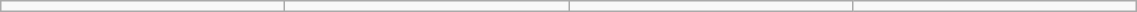<table class="wikitable" style="width: 60%;text-align: center;">
<tr align="center">
<td></td>
<td></td>
<td></td>
<td></td>
</tr>
</table>
